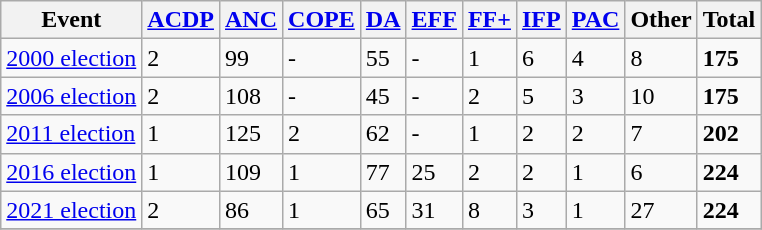<table class="wikitable">
<tr>
<th>Event</th>
<th><a href='#'>ACDP</a></th>
<th><a href='#'>ANC</a></th>
<th><a href='#'>COPE</a></th>
<th><a href='#'>DA</a></th>
<th><a href='#'>EFF</a></th>
<th><a href='#'>FF+</a></th>
<th><a href='#'>IFP</a></th>
<th><a href='#'>PAC</a></th>
<th>Other</th>
<th>Total</th>
</tr>
<tr>
<td><a href='#'>2000 election</a></td>
<td>2</td>
<td>99</td>
<td>-</td>
<td>55</td>
<td>-</td>
<td>1</td>
<td>6</td>
<td>4</td>
<td>8</td>
<td><strong>175</strong></td>
</tr>
<tr>
<td><a href='#'>2006 election</a></td>
<td>2</td>
<td>108</td>
<td>-</td>
<td>45</td>
<td>-</td>
<td>2</td>
<td>5</td>
<td>3</td>
<td>10</td>
<td><strong>175</strong></td>
</tr>
<tr>
<td><a href='#'>2011 election</a></td>
<td>1</td>
<td>125</td>
<td>2</td>
<td>62</td>
<td>-</td>
<td>1</td>
<td>2</td>
<td>2</td>
<td>7</td>
<td><strong>202</strong></td>
</tr>
<tr>
<td><a href='#'>2016 election</a></td>
<td>1</td>
<td>109</td>
<td>1</td>
<td>77</td>
<td>25</td>
<td>2</td>
<td>2</td>
<td>1</td>
<td>6</td>
<td><strong>224</strong></td>
</tr>
<tr>
<td><a href='#'>2021 election</a></td>
<td>2</td>
<td>86</td>
<td>1</td>
<td>65</td>
<td>31</td>
<td>8</td>
<td>3</td>
<td>1</td>
<td>27</td>
<td><strong>224</strong></td>
</tr>
<tr>
</tr>
</table>
